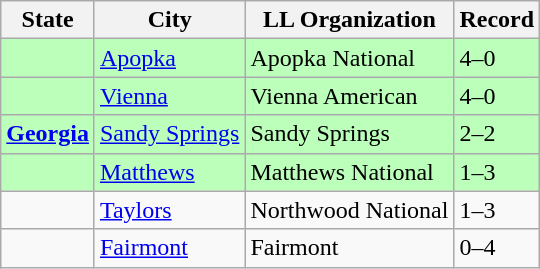<table class="wikitable">
<tr>
<th>State</th>
<th>City</th>
<th>LL Organization</th>
<th>Record</th>
</tr>
<tr bgcolor=#bbffbb>
<td><strong></strong></td>
<td><a href='#'>Apopka</a></td>
<td>Apopka National</td>
<td>4–0</td>
</tr>
<tr bgcolor=#bbffbb>
<td><strong></strong></td>
<td><a href='#'>Vienna</a></td>
<td>Vienna American</td>
<td>4–0</td>
</tr>
<tr bgcolor=#bbffbb>
<td><strong> <a href='#'>Georgia</a></strong></td>
<td><a href='#'>Sandy Springs</a></td>
<td>Sandy Springs</td>
<td>2–2</td>
</tr>
<tr bgcolor=#bbffbb>
<td><strong></strong></td>
<td><a href='#'>Matthews</a></td>
<td>Matthews National</td>
<td>1–3</td>
</tr>
<tr>
<td><strong></strong></td>
<td><a href='#'>Taylors</a></td>
<td>Northwood National</td>
<td>1–3</td>
</tr>
<tr>
<td><strong></strong></td>
<td><a href='#'>Fairmont</a></td>
<td>Fairmont</td>
<td>0–4</td>
</tr>
</table>
